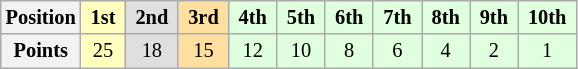<table class="wikitable" style="font-size:85%; text-align:center">
<tr>
<th>Position</th>
<td style="background:#ffffbf;"> <strong>1st</strong> </td>
<td style="background:#dfdfdf;"> <strong>2nd</strong> </td>
<td style="background:#ffdf9f;"> <strong>3rd</strong> </td>
<td style="background:#dfffdf;"> <strong>4th</strong> </td>
<td style="background:#dfffdf;"> <strong>5th</strong> </td>
<td style="background:#dfffdf;"> <strong>6th</strong> </td>
<td style="background:#dfffdf;"> <strong>7th</strong> </td>
<td style="background:#dfffdf;"> <strong>8th</strong> </td>
<td style="background:#dfffdf;"> <strong>9th</strong> </td>
<td style="background:#dfffdf;"> <strong>10th</strong> </td>
</tr>
<tr>
<th>Points</th>
<td style="background:#ffffbf;">25</td>
<td style="background:#dfdfdf;">18</td>
<td style="background:#ffdf9f;">15</td>
<td style="background:#dfffdf;">12</td>
<td style="background:#dfffdf;">10</td>
<td style="background:#dfffdf;">8</td>
<td style="background:#dfffdf;">6</td>
<td style="background:#dfffdf;">4</td>
<td style="background:#dfffdf;">2</td>
<td style="background:#dfffdf;">1</td>
</tr>
</table>
